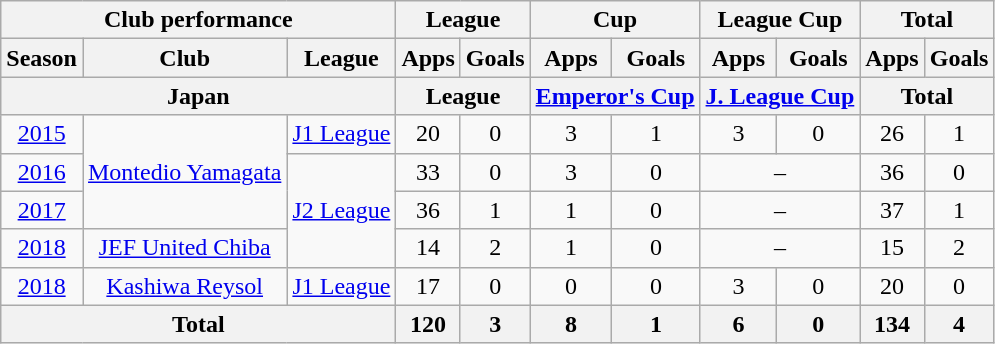<table class="wikitable" style="text-align:center;">
<tr>
<th colspan=3>Club performance</th>
<th colspan=2>League</th>
<th colspan=2>Cup</th>
<th colspan=2>League Cup</th>
<th colspan=2>Total</th>
</tr>
<tr>
<th>Season</th>
<th>Club</th>
<th>League</th>
<th>Apps</th>
<th>Goals</th>
<th>Apps</th>
<th>Goals</th>
<th>Apps</th>
<th>Goals</th>
<th>Apps</th>
<th>Goals</th>
</tr>
<tr>
<th colspan=3>Japan</th>
<th colspan=2>League</th>
<th colspan=2><a href='#'>Emperor's Cup</a></th>
<th colspan=2><a href='#'>J. League Cup</a></th>
<th colspan=6>Total</th>
</tr>
<tr>
<td><a href='#'>2015</a></td>
<td rowspan="3"><a href='#'>Montedio Yamagata</a></td>
<td><a href='#'>J1 League</a></td>
<td>20</td>
<td>0</td>
<td>3</td>
<td>1</td>
<td>3</td>
<td>0</td>
<td>26</td>
<td>1</td>
</tr>
<tr>
<td><a href='#'>2016</a></td>
<td rowspan="3"><a href='#'>J2 League</a></td>
<td>33</td>
<td>0</td>
<td>3</td>
<td>0</td>
<td colspan="2">–</td>
<td>36</td>
<td>0</td>
</tr>
<tr>
<td><a href='#'>2017</a></td>
<td>36</td>
<td>1</td>
<td>1</td>
<td>0</td>
<td colspan="2">–</td>
<td>37</td>
<td>1</td>
</tr>
<tr>
<td><a href='#'>2018</a></td>
<td><a href='#'>JEF United Chiba</a></td>
<td>14</td>
<td>2</td>
<td>1</td>
<td>0</td>
<td colspan="2">–</td>
<td>15</td>
<td>2</td>
</tr>
<tr>
<td><a href='#'>2018</a></td>
<td rowspan=1><a href='#'>Kashiwa Reysol</a></td>
<td><a href='#'>J1 League</a></td>
<td>17</td>
<td>0</td>
<td>0</td>
<td>0</td>
<td>3</td>
<td>0</td>
<td>20</td>
<td>0</td>
</tr>
<tr>
<th colspan=3>Total</th>
<th>120</th>
<th>3</th>
<th>8</th>
<th>1</th>
<th>6</th>
<th>0</th>
<th>134</th>
<th>4</th>
</tr>
</table>
